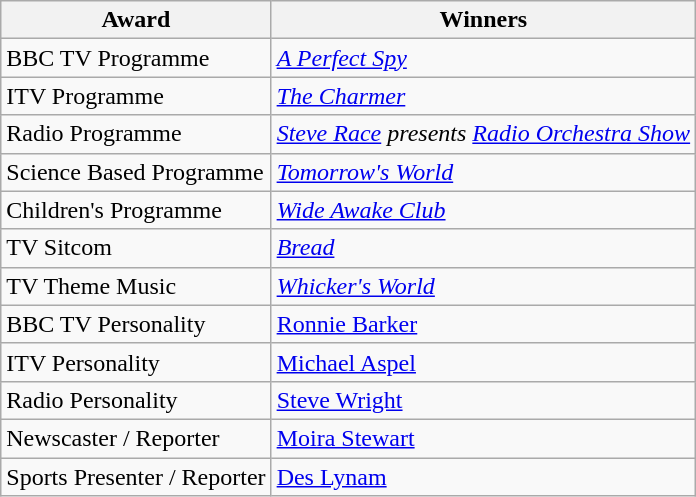<table class="wikitable">
<tr>
<th>Award</th>
<th>Winners</th>
</tr>
<tr>
<td>BBC TV Programme</td>
<td><em><a href='#'>A Perfect Spy</a></em></td>
</tr>
<tr>
<td>ITV Programme</td>
<td><em><a href='#'>The Charmer</a></em></td>
</tr>
<tr>
<td>Radio Programme</td>
<td><em><a href='#'>Steve Race</a> presents <a href='#'>Radio Orchestra Show</a></em></td>
</tr>
<tr>
<td>Science Based Programme</td>
<td><em><a href='#'>Tomorrow's World</a></em></td>
</tr>
<tr>
<td>Children's Programme</td>
<td><em><a href='#'>Wide Awake Club</a></em></td>
</tr>
<tr>
<td>TV Sitcom</td>
<td><em><a href='#'>Bread</a></em></td>
</tr>
<tr>
<td>TV Theme Music</td>
<td><em><a href='#'>Whicker's World</a></em></td>
</tr>
<tr>
<td>BBC TV Personality</td>
<td><a href='#'>Ronnie Barker</a></td>
</tr>
<tr>
<td>ITV Personality</td>
<td><a href='#'>Michael Aspel</a></td>
</tr>
<tr>
<td>Radio Personality</td>
<td><a href='#'>Steve Wright</a></td>
</tr>
<tr>
<td>Newscaster / Reporter</td>
<td><a href='#'>Moira Stewart</a></td>
</tr>
<tr>
<td>Sports Presenter / Reporter</td>
<td><a href='#'>Des Lynam</a></td>
</tr>
</table>
